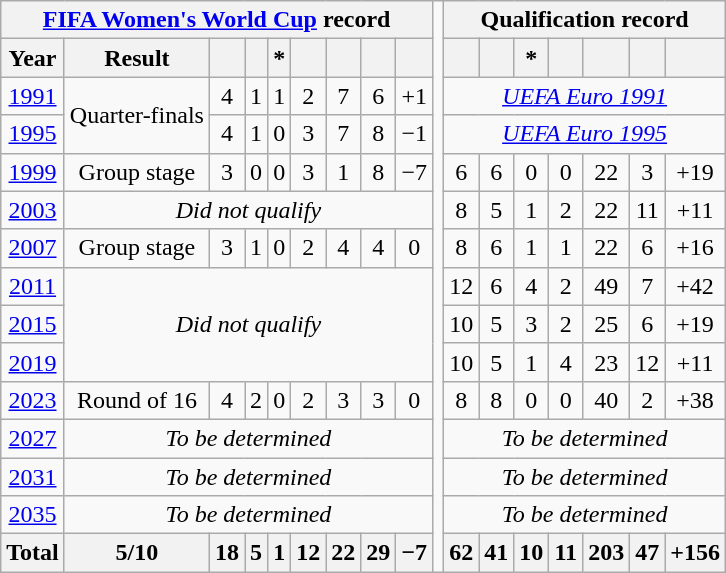<table class="wikitable" style="text-align: center;">
<tr>
<th colspan=9><a href='#'>FIFA Women's World Cup</a> record</th>
<td rowspan=15></td>
<th colspan=7>Qualification record</th>
</tr>
<tr>
<th>Year</th>
<th>Result</th>
<th></th>
<th></th>
<th>*</th>
<th></th>
<th></th>
<th></th>
<th></th>
<th></th>
<th></th>
<th>*</th>
<th></th>
<th></th>
<th></th>
<th></th>
</tr>
<tr>
<td> <a href='#'>1991</a></td>
<td rowspan=2>Quarter-finals</td>
<td>4</td>
<td>1</td>
<td>1</td>
<td>2</td>
<td>7</td>
<td>6</td>
<td>+1</td>
<td colspan=7><a href='#'><em>UEFA Euro 1991</em></a></td>
</tr>
<tr>
<td> <a href='#'>1995</a></td>
<td>4</td>
<td>1</td>
<td>0</td>
<td>3</td>
<td>7</td>
<td>8</td>
<td>−1</td>
<td colspan=7><a href='#'><em>UEFA Euro 1995</em></a></td>
</tr>
<tr>
<td> <a href='#'>1999</a></td>
<td>Group stage</td>
<td>3</td>
<td>0</td>
<td>0</td>
<td>3</td>
<td>1</td>
<td>8</td>
<td>−7</td>
<td>6</td>
<td>6</td>
<td>0</td>
<td>0</td>
<td>22</td>
<td>3</td>
<td>+19</td>
</tr>
<tr>
<td> <a href='#'>2003</a></td>
<td colspan=8><em>Did not qualify</em></td>
<td>8</td>
<td>5</td>
<td>1</td>
<td>2</td>
<td>22</td>
<td>11</td>
<td>+11</td>
</tr>
<tr>
<td> <a href='#'>2007</a></td>
<td>Group stage</td>
<td>3</td>
<td>1</td>
<td>0</td>
<td>2</td>
<td>4</td>
<td>4</td>
<td>0</td>
<td>8</td>
<td>6</td>
<td>1</td>
<td>1</td>
<td>22</td>
<td>6</td>
<td>+16</td>
</tr>
<tr>
<td> <a href='#'>2011</a></td>
<td colspan=8 rowspan=3><em>Did not qualify</em></td>
<td>12</td>
<td>6</td>
<td>4</td>
<td>2</td>
<td>49</td>
<td>7</td>
<td>+42</td>
</tr>
<tr>
<td> <a href='#'>2015</a></td>
<td>10</td>
<td>5</td>
<td>3</td>
<td>2</td>
<td>25</td>
<td>6</td>
<td>+19</td>
</tr>
<tr>
<td> <a href='#'>2019</a></td>
<td>10</td>
<td>5</td>
<td>1</td>
<td>4</td>
<td>23</td>
<td>12</td>
<td>+11</td>
</tr>
<tr>
<td> <a href='#'>2023</a></td>
<td>Round of 16</td>
<td>4</td>
<td>2</td>
<td>0</td>
<td>2</td>
<td>3</td>
<td>3</td>
<td>0</td>
<td>8</td>
<td>8</td>
<td>0</td>
<td>0</td>
<td>40</td>
<td>2</td>
<td>+38</td>
</tr>
<tr>
<td> <a href='#'>2027</a></td>
<td colspan=8><em>To be determined</em></td>
<td colspan=7><em>To be determined</em></td>
</tr>
<tr>
<td> <a href='#'>2031</a></td>
<td colspan=8><em>To be determined</em></td>
<td colspan=7><em>To be determined</em></td>
</tr>
<tr>
<td> <a href='#'>2035</a></td>
<td colspan=8><em>To be determined</em></td>
<td colspan=7><em>To be determined</em></td>
</tr>
<tr>
<th>Total</th>
<th>5/10</th>
<th>18</th>
<th>5</th>
<th>1</th>
<th>12</th>
<th>22</th>
<th>29</th>
<th>−7</th>
<th>62</th>
<th>41</th>
<th>10</th>
<th>11</th>
<th>203</th>
<th>47</th>
<th>+156</th>
</tr>
</table>
